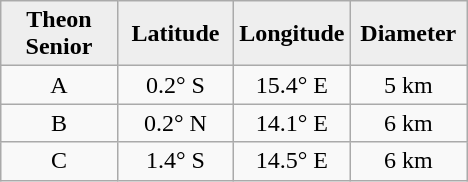<table class="wikitable">
<tr>
<th width="25%" style="background:#eeeeee;">Theon<br>Senior</th>
<th width="25%" style="background:#eeeeee;">Latitude</th>
<th width="25%" style="background:#eeeeee;">Longitude</th>
<th width="25%" style="background:#eeeeee;">Diameter</th>
</tr>
<tr>
<td align="center">A</td>
<td align="center">0.2° S</td>
<td align="center">15.4° E</td>
<td align="center">5 km</td>
</tr>
<tr>
<td align="center">B</td>
<td align="center">0.2° N</td>
<td align="center">14.1° E</td>
<td align="center">6 km</td>
</tr>
<tr>
<td align="center">C</td>
<td align="center">1.4° S</td>
<td align="center">14.5° E</td>
<td align="center">6 km</td>
</tr>
</table>
